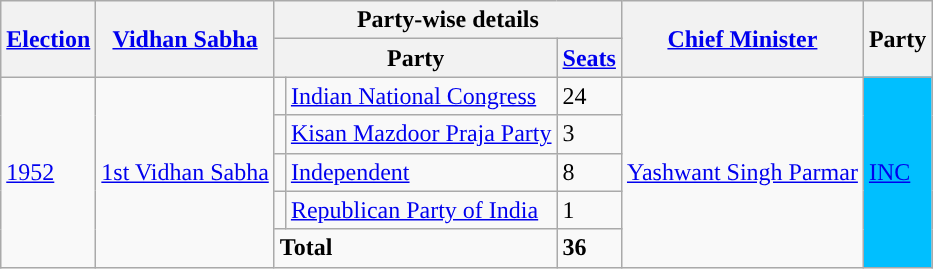<table class="wikitable sortable">
<tr>
<th rowspan="2"><a href='#'>Election</a></th>
<th rowspan="2"><a href='#'>Vidhan Sabha</a></th>
<th colspan="3">Party-wise details</th>
<th rowspan="2"><a href='#'>Chief Minister</a></th>
<th rowspan="2">Party</th>
</tr>
<tr>
<th colspan="2">Party</th>
<th><a href='#'>Seats</a></th>
</tr>
<tr>
<td rowspan="5"><a href='#'>1952</a></td>
<td rowspan="5"><a href='#'>1st Vidhan Sabha</a></td>
<td style="background-color: "></td>
<td><a href='#'>Indian National Congress</a></td>
<td>24</td>
<td rowspan="5"><a href='#'>Yashwant Singh Parmar</a></td>
<td rowspan="5" bgcolor=#00BFFF><a href='#'>INC</a></td>
</tr>
<tr>
<td style="background-color: "></td>
<td><a href='#'>Kisan Mazdoor Praja Party</a></td>
<td>3</td>
</tr>
<tr>
<td style="background-color: "></td>
<td><a href='#'>Independent</a></td>
<td>8</td>
</tr>
<tr>
<td style="background-color: "></td>
<td><a href='#'>Republican Party of India</a></td>
<td>1</td>
</tr>
<tr>
<td colspan="2"><strong>Total</strong></td>
<td><strong>36</strong></td>
</tr>
</table>
